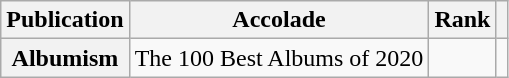<table class="wikitable sortable plainrowheaders">
<tr>
<th scope="col">Publication</th>
<th scope="col">Accolade</th>
<th scope="col">Rank</th>
<th scope="col" class="unsortable"></th>
</tr>
<tr>
<th scope="row">Albumism</th>
<td>The 100 Best Albums of 2020</td>
<td></td>
<td></td>
</tr>
</table>
